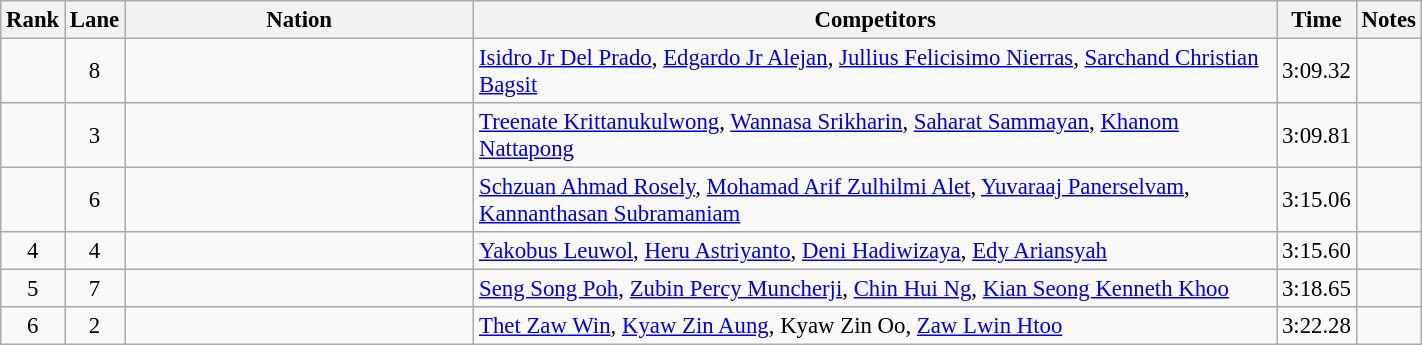<table class="wikitable sortable"  style="width:75%; text-align:center; font-size:95%;">
<tr>
<th width=15>Rank</th>
<th width=15>Lane</th>
<th width=300>Nation</th>
<th width=700>Competitors</th>
<th width=15>Time</th>
<th width=15>Notes</th>
</tr>
<tr>
<td></td>
<td>8</td>
<td align=left></td>
<td align=left><a href='#'>Isidro Jr Del Prado</a>, <a href='#'>Edgardo Jr Alejan</a>, <a href='#'>Jullius Felicisimo Nierras</a>, <a href='#'>Sarchand Christian Bagsit</a></td>
<td>3:09.32</td>
<td></td>
</tr>
<tr>
<td></td>
<td>3</td>
<td align=left></td>
<td align=left><a href='#'>Treenate Krittanukulwong</a>, <a href='#'>Wannasa Srikharin</a>, <a href='#'>Saharat Sammayan</a>, <a href='#'>Khanom Nattapong</a></td>
<td>3:09.81</td>
<td></td>
</tr>
<tr>
<td></td>
<td>6</td>
<td align=left></td>
<td align=left><a href='#'>Schzuan Ahmad Rosely</a>, <a href='#'>Mohamad Arif Zulhilmi Alet</a>, <a href='#'>Yuvaraaj Panerselvam</a>, <a href='#'>Kannanthasan Subramaniam</a></td>
<td>3:15.06</td>
<td></td>
</tr>
<tr>
<td>4</td>
<td>4</td>
<td align=left></td>
<td align=left><a href='#'>Yakobus Leuwol</a>, <a href='#'>Heru Astriyanto</a>, <a href='#'>Deni Hadiwizaya</a>, <a href='#'>Edy Ariansyah</a></td>
<td>3:15.60</td>
<td></td>
</tr>
<tr>
<td>5</td>
<td>7</td>
<td align=left></td>
<td align=left><a href='#'>Seng Song Poh</a>, <a href='#'>Zubin Percy Muncherji</a>, <a href='#'>Chin Hui Ng</a>, <a href='#'>Kian Seong Kenneth Khoo</a></td>
<td>3:18.65</td>
<td></td>
</tr>
<tr>
<td>6</td>
<td>2</td>
<td align=left></td>
<td align=left><a href='#'>Thet Zaw Win</a>, <a href='#'>Kyaw Zin Aung</a>, Kyaw Zin Oo, <a href='#'>Zaw Lwin Htoo</a></td>
<td>3:22.28</td>
<td></td>
</tr>
</table>
